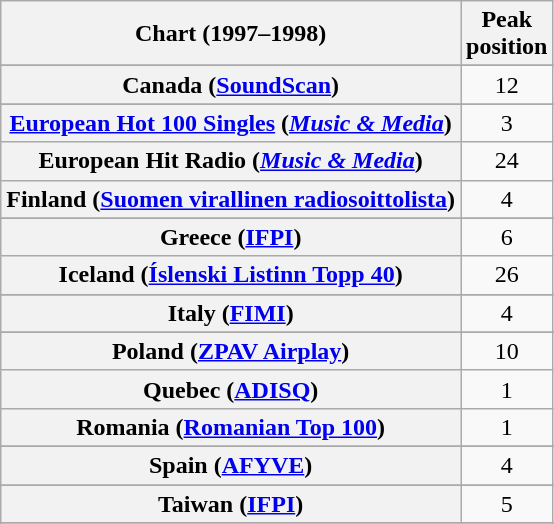<table class="wikitable sortable plainrowheaders" style="text-align:center">
<tr>
<th scope="col">Chart (1997–1998)</th>
<th scope="col">Peak<br>position</th>
</tr>
<tr>
</tr>
<tr>
</tr>
<tr>
</tr>
<tr>
</tr>
<tr>
<th scope="row">Canada (<a href='#'>SoundScan</a>)</th>
<td>12</td>
</tr>
<tr>
</tr>
<tr>
</tr>
<tr>
<th scope="row"><a href='#'>European Hot 100 Singles</a> (<em><a href='#'>Music & Media</a></em>)</th>
<td>3</td>
</tr>
<tr>
<th scope="row">European Hit Radio (<em><a href='#'>Music & Media</a></em>)</th>
<td>24</td>
</tr>
<tr>
<th scope="row">Finland (<a href='#'>Suomen virallinen radiosoittolista</a>)</th>
<td>4</td>
</tr>
<tr>
</tr>
<tr>
</tr>
<tr>
<th scope="row">Greece (<a href='#'>IFPI</a>)</th>
<td>6</td>
</tr>
<tr>
<th scope="row">Iceland (<a href='#'>Íslenski Listinn Topp 40</a>)</th>
<td>26</td>
</tr>
<tr>
</tr>
<tr>
<th scope="row">Italy (<a href='#'>FIMI</a>)</th>
<td>4</td>
</tr>
<tr>
</tr>
<tr>
</tr>
<tr>
</tr>
<tr>
<th scope="row">Poland (<a href='#'>ZPAV Airplay</a>)</th>
<td>10</td>
</tr>
<tr>
<th scope="row">Quebec (<a href='#'>ADISQ</a>)</th>
<td>1</td>
</tr>
<tr>
<th scope="row">Romania (<a href='#'>Romanian Top 100</a>)</th>
<td>1</td>
</tr>
<tr>
</tr>
<tr>
<th scope="row">Spain (<a href='#'>AFYVE</a>)</th>
<td>4</td>
</tr>
<tr>
</tr>
<tr>
</tr>
<tr>
<th scope="row">Taiwan (<a href='#'>IFPI</a>)</th>
<td>5</td>
</tr>
<tr>
</tr>
<tr>
</tr>
<tr>
</tr>
</table>
